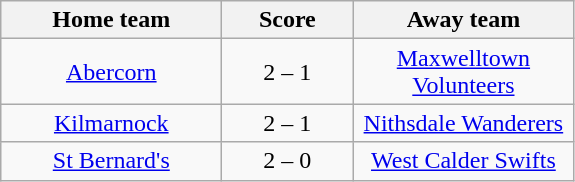<table class="wikitable" style="text-align: center">
<tr>
<th width=140>Home team</th>
<th width=80>Score</th>
<th width=140>Away team</th>
</tr>
<tr>
<td><a href='#'>Abercorn</a></td>
<td>2 – 1</td>
<td><a href='#'>Maxwelltown Volunteers</a></td>
</tr>
<tr>
<td><a href='#'>Kilmarnock</a></td>
<td>2 – 1</td>
<td><a href='#'>Nithsdale Wanderers</a></td>
</tr>
<tr>
<td><a href='#'>St Bernard's</a></td>
<td>2 – 0</td>
<td><a href='#'>West Calder Swifts</a></td>
</tr>
</table>
